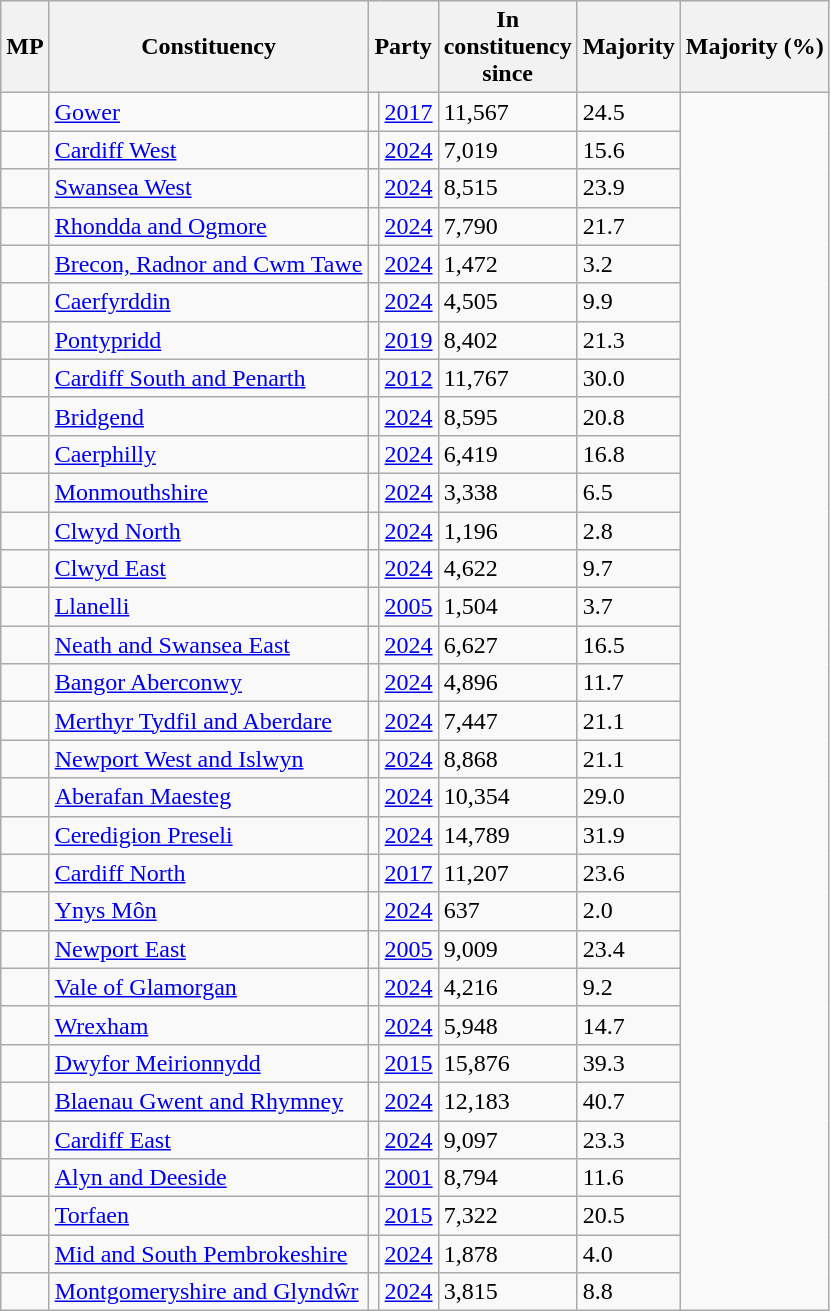<table class="wikitable sortable">
<tr>
<th>MP</th>
<th>Constituency</th>
<th colspan=2>Party</th>
<th>In<br>constituency<br>since</th>
<th>Majority</th>
<th>Majority (%)</th>
</tr>
<tr>
<td></td>
<td><a href='#'>Gower</a></td>
<td></td>
<td><a href='#'>2017</a></td>
<td>11,567</td>
<td>24.5</td>
</tr>
<tr>
<td></td>
<td><a href='#'>Cardiff West</a></td>
<td></td>
<td><a href='#'>2024</a></td>
<td>7,019</td>
<td>15.6</td>
</tr>
<tr>
<td></td>
<td><a href='#'>Swansea West</a></td>
<td></td>
<td><a href='#'>2024</a></td>
<td>8,515</td>
<td>23.9</td>
</tr>
<tr>
<td></td>
<td><a href='#'>Rhondda and Ogmore</a></td>
<td></td>
<td><a href='#'>2024</a></td>
<td>7,790</td>
<td>21.7</td>
</tr>
<tr>
<td></td>
<td><a href='#'>Brecon, Radnor and Cwm Tawe</a></td>
<td></td>
<td><a href='#'>2024</a></td>
<td>1,472</td>
<td>3.2</td>
</tr>
<tr>
<td></td>
<td><a href='#'>Caerfyrddin</a></td>
<td></td>
<td><a href='#'>2024</a></td>
<td>4,505</td>
<td>9.9</td>
</tr>
<tr>
<td></td>
<td><a href='#'>Pontypridd</a></td>
<td></td>
<td><a href='#'>2019</a></td>
<td>8,402</td>
<td>21.3</td>
</tr>
<tr>
<td></td>
<td><a href='#'>Cardiff South and Penarth</a></td>
<td></td>
<td><a href='#'>2012</a></td>
<td>11,767</td>
<td>30.0</td>
</tr>
<tr>
<td></td>
<td><a href='#'>Bridgend</a></td>
<td></td>
<td><a href='#'>2024</a></td>
<td>8,595</td>
<td>20.8</td>
</tr>
<tr>
<td></td>
<td><a href='#'>Caerphilly</a></td>
<td></td>
<td><a href='#'>2024</a></td>
<td>6,419</td>
<td>16.8</td>
</tr>
<tr>
<td></td>
<td><a href='#'>Monmouthshire</a></td>
<td></td>
<td><a href='#'>2024</a></td>
<td>3,338</td>
<td>6.5</td>
</tr>
<tr>
<td></td>
<td><a href='#'>Clwyd North</a></td>
<td></td>
<td><a href='#'>2024</a></td>
<td>1,196</td>
<td>2.8</td>
</tr>
<tr>
<td></td>
<td><a href='#'>Clwyd East</a></td>
<td></td>
<td><a href='#'>2024</a></td>
<td>4,622</td>
<td>9.7</td>
</tr>
<tr>
<td></td>
<td><a href='#'>Llanelli</a></td>
<td></td>
<td><a href='#'>2005</a></td>
<td>1,504</td>
<td>3.7</td>
</tr>
<tr>
<td></td>
<td><a href='#'>Neath and Swansea East</a></td>
<td></td>
<td><a href='#'>2024</a></td>
<td>6,627</td>
<td>16.5</td>
</tr>
<tr>
<td></td>
<td><a href='#'>Bangor Aberconwy</a></td>
<td></td>
<td><a href='#'>2024</a></td>
<td>4,896</td>
<td>11.7</td>
</tr>
<tr>
<td></td>
<td><a href='#'>Merthyr Tydfil and Aberdare</a></td>
<td></td>
<td><a href='#'>2024</a></td>
<td>7,447</td>
<td>21.1</td>
</tr>
<tr>
<td></td>
<td><a href='#'>Newport West and Islwyn</a></td>
<td></td>
<td><a href='#'>2024</a></td>
<td>8,868</td>
<td>21.1</td>
</tr>
<tr>
<td></td>
<td><a href='#'>Aberafan Maesteg</a></td>
<td></td>
<td><a href='#'>2024</a></td>
<td>10,354</td>
<td>29.0</td>
</tr>
<tr>
<td></td>
<td><a href='#'>Ceredigion Preseli</a></td>
<td></td>
<td><a href='#'>2024</a></td>
<td>14,789</td>
<td>31.9</td>
</tr>
<tr>
<td></td>
<td><a href='#'>Cardiff North</a></td>
<td></td>
<td><a href='#'>2017</a></td>
<td>11,207</td>
<td>23.6</td>
</tr>
<tr>
<td></td>
<td><a href='#'>Ynys Môn</a></td>
<td></td>
<td><a href='#'>2024</a></td>
<td>637</td>
<td>2.0</td>
</tr>
<tr>
<td></td>
<td><a href='#'>Newport East</a></td>
<td></td>
<td><a href='#'>2005</a></td>
<td>9,009</td>
<td>23.4</td>
</tr>
<tr>
<td></td>
<td><a href='#'>Vale of Glamorgan</a></td>
<td></td>
<td><a href='#'>2024</a></td>
<td>4,216</td>
<td>9.2</td>
</tr>
<tr>
<td></td>
<td><a href='#'>Wrexham</a></td>
<td></td>
<td><a href='#'>2024</a></td>
<td>5,948</td>
<td>14.7</td>
</tr>
<tr>
<td></td>
<td><a href='#'>Dwyfor Meirionnydd</a></td>
<td></td>
<td><a href='#'>2015</a></td>
<td>15,876</td>
<td>39.3</td>
</tr>
<tr>
<td></td>
<td><a href='#'>Blaenau Gwent and Rhymney</a></td>
<td></td>
<td><a href='#'>2024</a></td>
<td>12,183</td>
<td>40.7</td>
</tr>
<tr>
<td></td>
<td><a href='#'>Cardiff East</a></td>
<td></td>
<td><a href='#'>2024</a></td>
<td>9,097</td>
<td>23.3</td>
</tr>
<tr>
<td></td>
<td><a href='#'>Alyn and Deeside</a></td>
<td></td>
<td><a href='#'>2001</a></td>
<td>8,794</td>
<td>11.6</td>
</tr>
<tr>
<td></td>
<td><a href='#'>Torfaen</a></td>
<td></td>
<td><a href='#'>2015</a></td>
<td>7,322</td>
<td>20.5</td>
</tr>
<tr>
<td></td>
<td><a href='#'>Mid and South Pembrokeshire</a></td>
<td></td>
<td><a href='#'>2024</a></td>
<td>1,878</td>
<td>4.0</td>
</tr>
<tr>
<td></td>
<td><a href='#'>Montgomeryshire and Glyndŵr</a></td>
<td></td>
<td><a href='#'>2024</a></td>
<td>3,815</td>
<td>8.8</td>
</tr>
</table>
